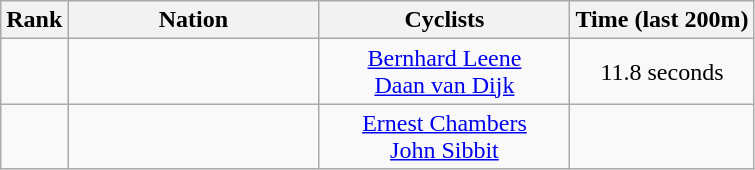<table class="wikitable" style="text-align:center;">
<tr>
<th>Rank</th>
<th style="width:10em">Nation</th>
<th style="width:10em">Cyclists</th>
<th>Time (last 200m)</th>
</tr>
<tr>
<td></td>
<td align=left></td>
<td><a href='#'>Bernhard Leene</a> <br> <a href='#'>Daan van Dijk</a></td>
<td>11.8 seconds</td>
</tr>
<tr>
<td></td>
<td align=left></td>
<td><a href='#'>Ernest Chambers</a> <br> <a href='#'>John Sibbit</a></td>
<td></td>
</tr>
</table>
